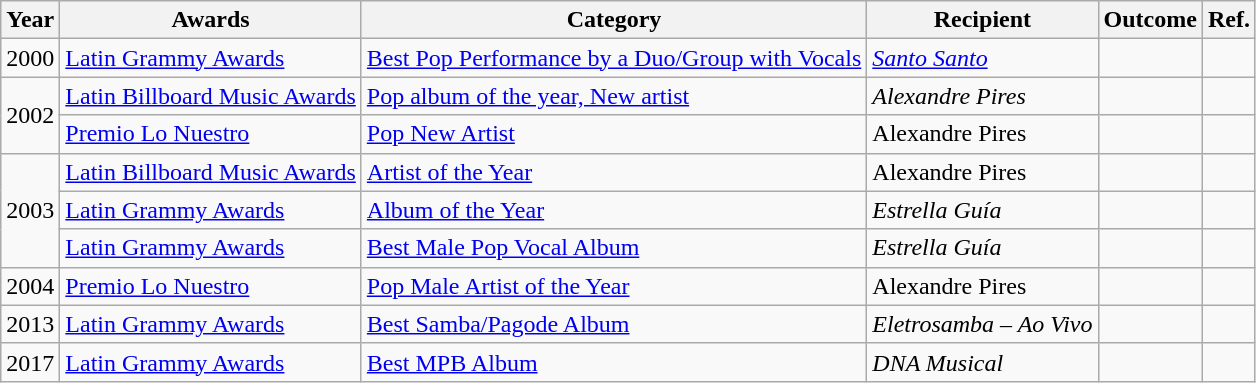<table class="wikitable sortable">
<tr>
<th>Year</th>
<th>Awards</th>
<th>Category</th>
<th>Recipient</th>
<th>Outcome</th>
<th>Ref.</th>
</tr>
<tr>
<td>2000</td>
<td><a href='#'>Latin Grammy Awards</a></td>
<td><a href='#'>Best Pop Performance by a Duo/Group with Vocals</a></td>
<td><em><a href='#'>Santo Santo</a></em></td>
<td></td>
<td></td>
</tr>
<tr>
<td rowspan="2">2002</td>
<td><a href='#'>Latin Billboard Music Awards</a></td>
<td><a href='#'>Pop album of the year, New artist</a></td>
<td><em>Alexandre Pires</em></td>
<td></td>
<td></td>
</tr>
<tr>
<td><a href='#'>Premio Lo Nuestro</a></td>
<td><a href='#'>Pop New Artist</a></td>
<td>Alexandre Pires</td>
<td></td>
<td></td>
</tr>
<tr>
<td rowspan="3">2003</td>
<td><a href='#'>Latin Billboard Music Awards</a></td>
<td><a href='#'>Artist of the Year</a></td>
<td>Alexandre Pires</td>
<td></td>
<td></td>
</tr>
<tr>
<td><a href='#'>Latin Grammy Awards</a></td>
<td><a href='#'>Album of the Year</a></td>
<td><em>Estrella Guía</em></td>
<td></td>
<td></td>
</tr>
<tr>
<td><a href='#'>Latin Grammy Awards</a></td>
<td><a href='#'>Best Male Pop Vocal Album</a></td>
<td><em>Estrella Guía</em></td>
<td></td>
<td></td>
</tr>
<tr>
<td>2004</td>
<td><a href='#'>Premio Lo Nuestro</a></td>
<td><a href='#'>Pop Male Artist of the Year</a></td>
<td>Alexandre Pires</td>
<td></td>
<td></td>
</tr>
<tr>
<td>2013</td>
<td><a href='#'>Latin Grammy Awards</a></td>
<td><a href='#'>Best Samba/Pagode Album</a></td>
<td><em>Eletrosamba – Ao Vivo</em></td>
<td></td>
<td></td>
</tr>
<tr>
<td>2017</td>
<td><a href='#'>Latin Grammy Awards</a></td>
<td><a href='#'>Best MPB Album</a></td>
<td><em>DNA Musical</em></td>
<td></td>
<td></td>
</tr>
</table>
